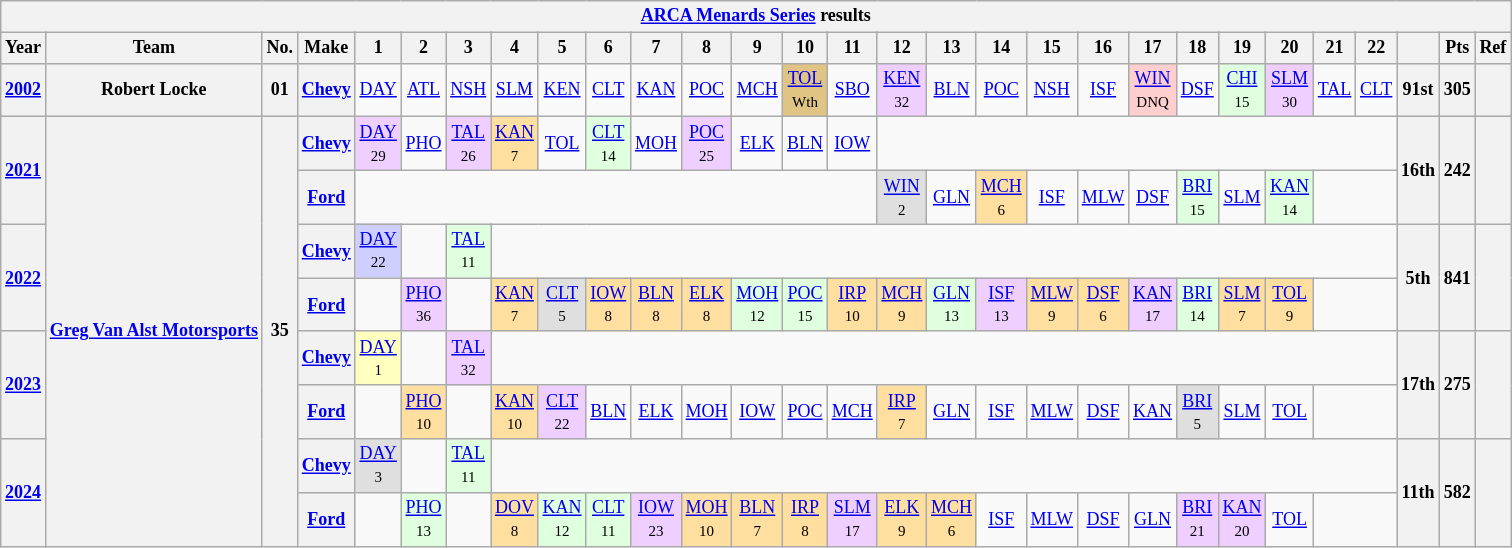<table class="wikitable" style="text-align:center; font-size:75%">
<tr>
<th colspan=29><a href='#'>ARCA Menards Series</a> results</th>
</tr>
<tr>
<th>Year</th>
<th>Team</th>
<th>No.</th>
<th>Make</th>
<th>1</th>
<th>2</th>
<th>3</th>
<th>4</th>
<th>5</th>
<th>6</th>
<th>7</th>
<th>8</th>
<th>9</th>
<th>10</th>
<th>11</th>
<th>12</th>
<th>13</th>
<th>14</th>
<th>15</th>
<th>16</th>
<th>17</th>
<th>18</th>
<th>19</th>
<th>20</th>
<th>21</th>
<th>22</th>
<th></th>
<th>Pts</th>
<th>Ref</th>
</tr>
<tr>
<th><a href='#'>2002</a></th>
<th>Robert Locke</th>
<th>01</th>
<th><a href='#'>Chevy</a></th>
<td><a href='#'>DAY</a></td>
<td><a href='#'>ATL</a></td>
<td><a href='#'>NSH</a></td>
<td><a href='#'>SLM</a></td>
<td><a href='#'>KEN</a></td>
<td><a href='#'>CLT</a></td>
<td><a href='#'>KAN</a></td>
<td><a href='#'>POC</a></td>
<td><a href='#'>MCH</a></td>
<td style="background:#DFC484;"><a href='#'>TOL</a><br><small>Wth</small></td>
<td><a href='#'>SBO</a></td>
<td style="background:#EFCFFF;"><a href='#'>KEN</a><br><small>32</small></td>
<td><a href='#'>BLN</a></td>
<td><a href='#'>POC</a></td>
<td><a href='#'>NSH</a></td>
<td><a href='#'>ISF</a></td>
<td style="background:#FFCFCF;"><a href='#'>WIN</a><br><small>DNQ</small></td>
<td><a href='#'>DSF</a></td>
<td style="background:#DFFFDF;"><a href='#'>CHI</a><br><small>15</small></td>
<td style="background:#EFCFFF;"><a href='#'>SLM</a><br><small>30</small></td>
<td><a href='#'>TAL</a></td>
<td><a href='#'>CLT</a></td>
<th>91st</th>
<th>305</th>
<th></th>
</tr>
<tr>
<th rowspan=2><a href='#'>2021</a></th>
<th rowspan=8><a href='#'>Greg Van Alst Motorsports</a></th>
<th rowspan=8>35</th>
<th><a href='#'>Chevy</a></th>
<td style="background:#EFCFFF;"><a href='#'>DAY</a><br><small>29</small></td>
<td><a href='#'>PHO</a></td>
<td style="background:#EFCFFF;"><a href='#'>TAL</a><br><small>26</small></td>
<td style="background:#FFDF9F;"><a href='#'>KAN</a><br><small>7</small></td>
<td><a href='#'>TOL</a></td>
<td style="background:#DFFFDF;"><a href='#'>CLT</a><br><small>14</small></td>
<td><a href='#'>MOH</a></td>
<td style="background:#EFCFFF;"><a href='#'>POC</a><br><small>25</small></td>
<td><a href='#'>ELK</a></td>
<td><a href='#'>BLN</a></td>
<td><a href='#'>IOW</a></td>
<td colspan=11></td>
<th rowspan=2>16th</th>
<th rowspan=2>242</th>
<th rowspan=2></th>
</tr>
<tr>
<th><a href='#'>Ford</a></th>
<td colspan=11></td>
<td style="background:#DFDFDF;"><a href='#'>WIN</a><br><small>2</small></td>
<td><a href='#'>GLN</a></td>
<td style="background:#FFDF9F;"><a href='#'>MCH</a><br><small>6</small></td>
<td><a href='#'>ISF</a></td>
<td><a href='#'>MLW</a></td>
<td><a href='#'>DSF</a></td>
<td style="background:#DFFFDF;"><a href='#'>BRI</a><br><small>15</small></td>
<td><a href='#'>SLM</a></td>
<td style="background:#DFFFDF;"><a href='#'>KAN</a><br><small>14</small></td>
<td colspan=2></td>
</tr>
<tr>
<th rowspan=2><a href='#'>2022</a></th>
<th><a href='#'>Chevy</a></th>
<td style="background:#CFCFFF;"><a href='#'>DAY</a><br><small>22</small></td>
<td></td>
<td style="background:#DFFFDF;"><a href='#'>TAL</a><br><small>11</small></td>
<td colspan=19></td>
<th rowspan=2>5th</th>
<th rowspan=2>841</th>
<th rowspan=2></th>
</tr>
<tr>
<th><a href='#'>Ford</a></th>
<td></td>
<td style="background:#EFCFFF;"><a href='#'>PHO</a><br><small>36</small></td>
<td></td>
<td style="background:#FFDF9F;"><a href='#'>KAN</a><br><small>7</small></td>
<td style="background:#DFDFDF;"><a href='#'>CLT</a><br><small>5</small></td>
<td style="background:#FFDF9F;"><a href='#'>IOW</a><br><small>8</small></td>
<td style="background:#FFDF9F;"><a href='#'>BLN</a><br><small>8</small></td>
<td style="background:#FFDF9F;"><a href='#'>ELK</a><br><small>8</small></td>
<td style="background:#DFFFDF;"><a href='#'>MOH</a><br><small>12</small></td>
<td style="background:#DFFFDF;"><a href='#'>POC</a><br><small>15</small></td>
<td style="background:#FFDF9F;"><a href='#'>IRP</a><br><small>10</small></td>
<td style="background:#FFDF9F;"><a href='#'>MCH</a><br><small>9</small></td>
<td style="background:#DFFFDF;"><a href='#'>GLN</a><br><small>13</small></td>
<td style="background:#EFCFFF;"><a href='#'>ISF</a><br><small>13</small></td>
<td style="background:#FFDF9F;"><a href='#'>MLW</a><br><small>9</small></td>
<td style="background:#FFDF9F;"><a href='#'>DSF</a><br><small>6</small></td>
<td style="background:#EFCFFF;"><a href='#'>KAN</a><br><small>17</small></td>
<td style="background:#DFFFDF;"><a href='#'>BRI</a><br><small>14</small></td>
<td style="background:#FFDF9F;"><a href='#'>SLM</a><br><small>7</small></td>
<td style="background:#FFDF9F;"><a href='#'>TOL</a><br><small>9</small></td>
<td colspan=2></td>
</tr>
<tr>
<th rowspan=2><a href='#'>2023</a></th>
<th><a href='#'>Chevy</a></th>
<td style="background:#FFFFBF;"><a href='#'>DAY</a><br><small>1</small></td>
<td></td>
<td style="background:#EFCFFF;"><a href='#'>TAL</a><br><small>32</small></td>
<td colspan=19></td>
<th rowspan=2>17th</th>
<th rowspan=2>275</th>
<th rowspan=2></th>
</tr>
<tr>
<th><a href='#'>Ford</a></th>
<td></td>
<td style="background:#FFDF9F;"><a href='#'>PHO</a><br><small>10</small></td>
<td></td>
<td style="background:#FFDF9F;"><a href='#'>KAN</a><br><small>10</small></td>
<td style="background:#EFCFFF;"><a href='#'>CLT</a><br><small>22</small></td>
<td><a href='#'>BLN</a></td>
<td><a href='#'>ELK</a></td>
<td><a href='#'>MOH</a></td>
<td><a href='#'>IOW</a></td>
<td><a href='#'>POC</a></td>
<td><a href='#'>MCH</a></td>
<td style="background:#FFDF9F;"><a href='#'>IRP</a><br><small>7</small></td>
<td><a href='#'>GLN</a></td>
<td><a href='#'>ISF</a></td>
<td><a href='#'>MLW</a></td>
<td><a href='#'>DSF</a></td>
<td><a href='#'>KAN</a></td>
<td style="background:#DFDFDF;"><a href='#'>BRI</a><br><small>5</small></td>
<td><a href='#'>SLM</a></td>
<td><a href='#'>TOL</a></td>
<td colspan=2></td>
</tr>
<tr>
<th rowspan=2><a href='#'>2024</a></th>
<th><a href='#'>Chevy</a></th>
<td style="background:#DFDFDF;"><a href='#'>DAY</a><br><small>3</small></td>
<td></td>
<td style="background:#DFFFDF;"><a href='#'>TAL</a><br><small>11</small></td>
<td colspan=19></td>
<th rowspan=2>11th</th>
<th rowspan=2>582</th>
<th rowspan=2></th>
</tr>
<tr>
<th><a href='#'>Ford</a></th>
<td></td>
<td style="background:#DFFFDF;"><a href='#'>PHO</a><br><small>13</small></td>
<td></td>
<td style="background:#FFDF9F;"><a href='#'>DOV</a><br><small>8</small></td>
<td style="background:#DFFFDF;"><a href='#'>KAN</a><br><small>12</small></td>
<td style="background:#DFFFDF;"><a href='#'>CLT</a><br><small>11</small></td>
<td style="background:#EFCFFF;"><a href='#'>IOW</a><br><small>23</small></td>
<td style="background:#FFDF9F;"><a href='#'>MOH</a><br><small>10</small></td>
<td style="background:#FFDF9F;"><a href='#'>BLN</a><br><small>7</small></td>
<td style="background:#FFDF9F;"><a href='#'>IRP</a><br><small>8</small></td>
<td style="background:#EFCFFF;"><a href='#'>SLM</a><br><small>17</small></td>
<td style="background:#FFDF9F;"><a href='#'>ELK</a><br><small>9</small></td>
<td style="background:#FFDF9F;"><a href='#'>MCH</a><br><small>6</small></td>
<td><a href='#'>ISF</a></td>
<td><a href='#'>MLW</a></td>
<td><a href='#'>DSF</a></td>
<td><a href='#'>GLN</a></td>
<td style="background:#EFCFFF;"><a href='#'>BRI</a><br><small>21</small></td>
<td style="background:#EFCFFF;"><a href='#'>KAN</a><br><small>20</small></td>
<td><a href='#'>TOL</a></td>
<td colspan=2></td>
</tr>
</table>
